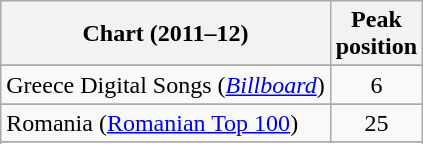<table class="wikitable sortable">
<tr>
<th>Chart (2011–12)</th>
<th>Peak<br>position</th>
</tr>
<tr>
</tr>
<tr>
</tr>
<tr>
</tr>
<tr>
</tr>
<tr>
<td>Greece Digital Songs (<em><a href='#'>Billboard</a></em>)</td>
<td style="text-align:center;">6</td>
</tr>
<tr>
</tr>
<tr>
<td>Romania (<a href='#'>Romanian Top 100</a>)</td>
<td style="text-align:center;">25</td>
</tr>
<tr>
</tr>
<tr>
</tr>
<tr>
</tr>
</table>
